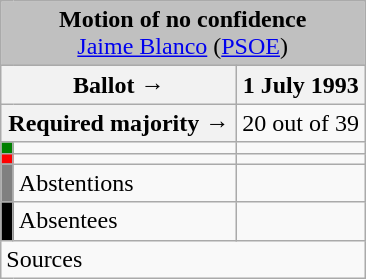<table class="wikitable" style="text-align:center;">
<tr>
<td colspan="3" align="center" bgcolor="#C0C0C0"><strong>Motion of no confidence</strong><br><a href='#'>Jaime Blanco</a> (<a href='#'>PSOE</a>)</td>
</tr>
<tr>
<th colspan="2" width="150px">Ballot →</th>
<th>1 July 1993</th>
</tr>
<tr>
<th colspan="2">Required majority →</th>
<td>20 out of 39 </td>
</tr>
<tr>
<th width="1px" style="background:green;"></th>
<td align="left"></td>
<td></td>
</tr>
<tr>
<th style="color:inherit;background:red;"></th>
<td align="left"></td>
<td></td>
</tr>
<tr>
<th style="color:inherit;background:gray;"></th>
<td align="left">Abstentions</td>
<td></td>
</tr>
<tr>
<th style="color:inherit;background:black;"></th>
<td align="left">Absentees</td>
<td></td>
</tr>
<tr>
<td align="left" colspan="3">Sources</td>
</tr>
</table>
